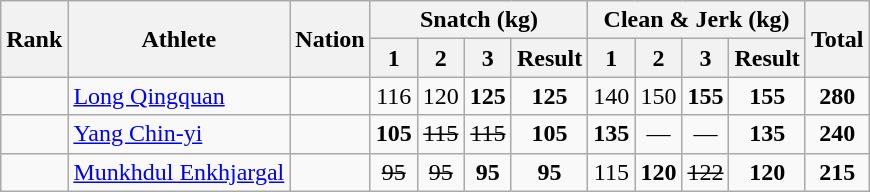<table class="wikitable sortable" style="text-align:center;">
<tr>
<th rowspan=2>Rank</th>
<th rowspan=2>Athlete</th>
<th rowspan=2>Nation</th>
<th colspan=4>Snatch (kg)</th>
<th colspan=4>Clean & Jerk (kg)</th>
<th rowspan=2>Total</th>
</tr>
<tr>
<th>1</th>
<th>2</th>
<th>3</th>
<th>Result</th>
<th>1</th>
<th>2</th>
<th>3</th>
<th>Result</th>
</tr>
<tr>
<td></td>
<td align=left><a href='#'>Long Qingquan</a></td>
<td align=left></td>
<td>116</td>
<td>120</td>
<td><strong>125</strong></td>
<td><strong>125</strong></td>
<td>140</td>
<td>150</td>
<td><strong>155</strong></td>
<td><strong>155</strong></td>
<td><strong>280</strong></td>
</tr>
<tr>
<td></td>
<td align=left><a href='#'>Yang Chin-yi</a></td>
<td align=left></td>
<td><strong>105</strong></td>
<td><s>115</s></td>
<td><s>115</s></td>
<td><strong>105</strong></td>
<td><strong>135</strong></td>
<td>—</td>
<td>—</td>
<td><strong>135</strong></td>
<td><strong>240</strong></td>
</tr>
<tr>
<td></td>
<td align=left><a href='#'>Munkhdul Enkhjargal</a></td>
<td align=left></td>
<td><s>95</s></td>
<td><s>95</s></td>
<td><strong>95</strong></td>
<td><strong>95</strong></td>
<td>115</td>
<td><strong>120</strong></td>
<td><s>122</s></td>
<td><strong>120</strong></td>
<td><strong>215</strong></td>
</tr>
</table>
